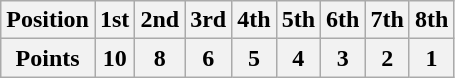<table class="wikitable">
<tr>
<th>Position</th>
<th>1st</th>
<th>2nd</th>
<th>3rd</th>
<th>4th</th>
<th>5th</th>
<th>6th</th>
<th>7th</th>
<th>8th</th>
</tr>
<tr>
<th>Points</th>
<th>10</th>
<th>8</th>
<th>6</th>
<th>5</th>
<th>4</th>
<th>3</th>
<th>2</th>
<th>1</th>
</tr>
</table>
